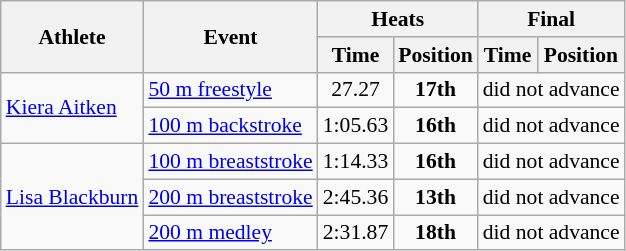<table class=wikitable style="font-size:90%">
<tr>
<th rowspan="2">Athlete</th>
<th rowspan="2">Event</th>
<th colspan="2">Heats</th>
<th colspan="2">Final</th>
</tr>
<tr>
<th>Time</th>
<th>Position</th>
<th>Time</th>
<th>Position</th>
</tr>
<tr>
<td rowspan="2"><a href='#'>Kiera Aitken</a></td>
<td><a href='#'>50 m freestyle</a></td>
<td align=center>27.27</td>
<td align=center><strong>17th</strong></td>
<td align=center colspan=7>did not advance</td>
</tr>
<tr>
<td><a href='#'>100 m backstroke</a></td>
<td align=center>1:05.63</td>
<td align=center><strong>16th</strong></td>
<td align=center colspan=7>did not advance</td>
</tr>
<tr>
<td rowspan="3"><a href='#'>Lisa Blackburn</a></td>
<td><a href='#'>100 m breaststroke</a></td>
<td align=center>1:14.33</td>
<td align=center><strong>16th</strong></td>
<td align=center colspan=7>did not advance</td>
</tr>
<tr>
<td><a href='#'>200 m breaststroke</a></td>
<td align=center>2:45.36</td>
<td align=center><strong>13th</strong></td>
<td align=center colspan=7>did not advance</td>
</tr>
<tr>
<td><a href='#'>200 m medley</a></td>
<td align=center>2:31.87</td>
<td align=center><strong>18th</strong></td>
<td align=center colspan=7>did not advance</td>
</tr>
</table>
